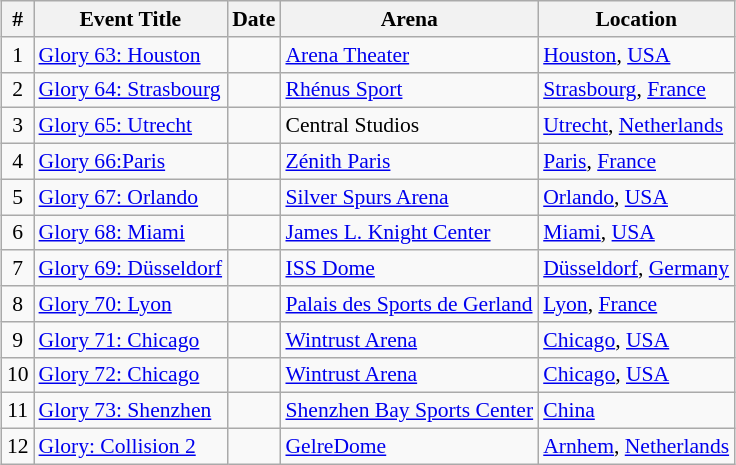<table class="sortable wikitable succession-box" style="margin:1.0em auto; font-size:90%;">
<tr>
<th scope="col">#</th>
<th scope="col">Event Title</th>
<th scope="col">Date</th>
<th scope="col">Arena</th>
<th scope="col">Location</th>
</tr>
<tr>
<td align=center>1</td>
<td><a href='#'>Glory 63: Houston</a></td>
<td></td>
<td><a href='#'>Arena Theater</a></td>
<td> <a href='#'>Houston</a>, <a href='#'>USA</a></td>
</tr>
<tr>
<td align=center>2</td>
<td><a href='#'>Glory 64: Strasbourg</a></td>
<td></td>
<td><a href='#'>Rhénus Sport</a></td>
<td> <a href='#'>Strasbourg</a>, <a href='#'>France</a></td>
</tr>
<tr>
<td align=center>3</td>
<td><a href='#'>Glory 65: Utrecht</a></td>
<td></td>
<td>Central Studios</td>
<td> <a href='#'>Utrecht</a>, <a href='#'>Netherlands</a></td>
</tr>
<tr>
<td align=center>4</td>
<td><a href='#'>Glory 66:Paris</a></td>
<td></td>
<td><a href='#'>Zénith Paris</a></td>
<td> <a href='#'>Paris</a>, <a href='#'>France</a></td>
</tr>
<tr>
<td align=center>5</td>
<td><a href='#'>Glory 67: Orlando</a></td>
<td></td>
<td><a href='#'>Silver Spurs Arena</a></td>
<td> <a href='#'>Orlando</a>, <a href='#'>USA</a></td>
</tr>
<tr>
<td align=center>6</td>
<td><a href='#'>Glory 68: Miami</a></td>
<td></td>
<td><a href='#'>James L. Knight Center</a></td>
<td> <a href='#'>Miami</a>, <a href='#'>USA</a></td>
</tr>
<tr>
<td align=center>7</td>
<td><a href='#'>Glory 69: Düsseldorf</a></td>
<td></td>
<td><a href='#'>ISS Dome</a></td>
<td> <a href='#'>Düsseldorf</a>, <a href='#'>Germany</a></td>
</tr>
<tr>
<td align=center>8</td>
<td><a href='#'>Glory 70: Lyon</a></td>
<td></td>
<td><a href='#'>Palais des Sports de Gerland</a></td>
<td> <a href='#'>Lyon</a>, <a href='#'>France</a></td>
</tr>
<tr>
<td align=center>9</td>
<td><a href='#'>Glory 71: Chicago</a></td>
<td></td>
<td><a href='#'>Wintrust Arena</a></td>
<td> <a href='#'>Chicago</a>, <a href='#'>USA</a></td>
</tr>
<tr>
<td align=center>10</td>
<td><a href='#'>Glory 72: Chicago</a></td>
<td></td>
<td><a href='#'>Wintrust Arena</a></td>
<td> <a href='#'>Chicago</a>, <a href='#'>USA</a></td>
</tr>
<tr>
<td align=center>11</td>
<td><a href='#'>Glory 73: Shenzhen</a></td>
<td></td>
<td><a href='#'>Shenzhen Bay Sports Center</a></td>
<td> <a href='#'>China</a></td>
</tr>
<tr>
<td align=center>12</td>
<td><a href='#'>Glory: Collision 2</a></td>
<td></td>
<td><a href='#'>GelreDome</a></td>
<td> <a href='#'>Arnhem</a>, <a href='#'>Netherlands</a></td>
</tr>
</table>
